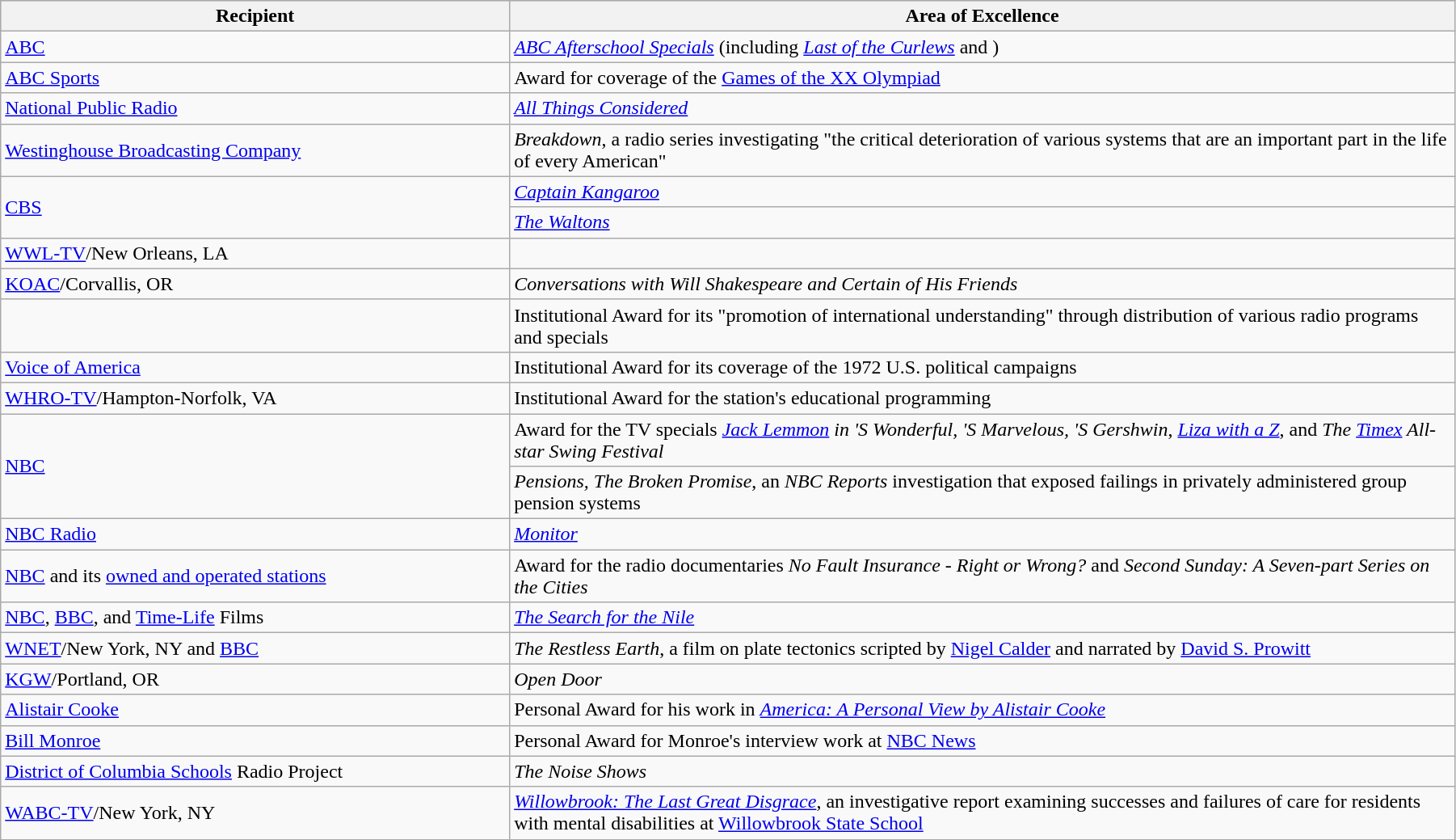<table class="wikitable" style="width:95%">
<tr bgcolor="#CCCCCC">
<th width=35%>Recipient</th>
<th width=65%>Area of Excellence</th>
</tr>
<tr>
<td><a href='#'>ABC</a></td>
<td><em><a href='#'>ABC Afterschool Specials</a></em> (including <em><a href='#'>Last of the Curlews</a></em> and <em></em>)</td>
</tr>
<tr>
<td><a href='#'>ABC Sports</a></td>
<td>Award for coverage of the <a href='#'>Games of the XX Olympiad</a></td>
</tr>
<tr>
<td><a href='#'>National Public Radio</a></td>
<td><em><a href='#'>All Things Considered</a></em></td>
</tr>
<tr>
<td><a href='#'>Westinghouse Broadcasting Company</a></td>
<td><em>Breakdown</em>, a radio series investigating "the critical deterioration of various systems that are an important part in the life of every American"</td>
</tr>
<tr>
<td rowspan="2"><a href='#'>CBS</a></td>
<td><em><a href='#'>Captain Kangaroo</a></em></td>
</tr>
<tr>
<td><em><a href='#'>The Waltons</a></em></td>
</tr>
<tr>
<td><a href='#'>WWL-TV</a>/New Orleans, LA</td>
<td><em></em></td>
</tr>
<tr>
<td><a href='#'>KOAC</a>/Corvallis, OR</td>
<td><em>Conversations with Will Shakespeare and Certain of His Friends</em></td>
</tr>
<tr>
<td></td>
<td>Institutional Award for its "promotion of international understanding" through distribution of various radio programs and specials</td>
</tr>
<tr>
<td><a href='#'>Voice of America</a></td>
<td>Institutional Award for its coverage of the 1972 U.S. political campaigns</td>
</tr>
<tr>
<td><a href='#'>WHRO-TV</a>/Hampton-Norfolk, VA</td>
<td>Institutional Award for the station's educational programming</td>
</tr>
<tr>
<td rowspan="2"><a href='#'>NBC</a></td>
<td>Award for the TV specials <em><a href='#'>Jack Lemmon</a> in 'S Wonderful, 'S Marvelous, 'S Gershwin</em>, <em><a href='#'>Liza with a Z</a></em>, and <em>The <a href='#'>Timex</a> All-star Swing Festival</em></td>
</tr>
<tr>
<td><em>Pensions, The Broken Promise</em>, an <em>NBC Reports</em> investigation that exposed failings in privately administered group pension systems</td>
</tr>
<tr>
<td><a href='#'>NBC Radio</a></td>
<td><em><a href='#'>Monitor</a></em></td>
</tr>
<tr>
<td><a href='#'>NBC</a> and its <a href='#'>owned and operated stations</a></td>
<td>Award for the radio documentaries <em>No Fault Insurance - Right or Wrong?</em> and <em>Second Sunday: A Seven-part Series on the Cities</em></td>
</tr>
<tr>
<td><a href='#'>NBC</a>, <a href='#'>BBC</a>, and <a href='#'>Time-Life</a> Films</td>
<td><em><a href='#'>The Search for the Nile</a></em></td>
</tr>
<tr>
<td><a href='#'>WNET</a>/New York, NY and <a href='#'>BBC</a></td>
<td><em>The Restless Earth</em>, a film on plate tectonics scripted by <a href='#'>Nigel Calder</a> and narrated by <a href='#'>David S. Prowitt</a></td>
</tr>
<tr>
<td><a href='#'>KGW</a>/Portland, OR</td>
<td><em>Open Door</em></td>
</tr>
<tr>
<td><a href='#'>Alistair Cooke</a></td>
<td>Personal Award for his work in <em><a href='#'>America: A Personal View by Alistair Cooke</a></em></td>
</tr>
<tr>
<td><a href='#'>Bill Monroe</a></td>
<td>Personal Award for Monroe's interview work at <a href='#'>NBC News</a></td>
</tr>
<tr>
<td><a href='#'>District of Columbia Schools</a> Radio Project</td>
<td><em>The Noise Shows</em></td>
</tr>
<tr>
<td><a href='#'>WABC-TV</a>/New York, NY</td>
<td><em><a href='#'>Willowbrook: The Last Great Disgrace</a></em>, an investigative report examining successes and failures of care for residents with mental disabilities at <a href='#'>Willowbrook State School</a></td>
</tr>
</table>
